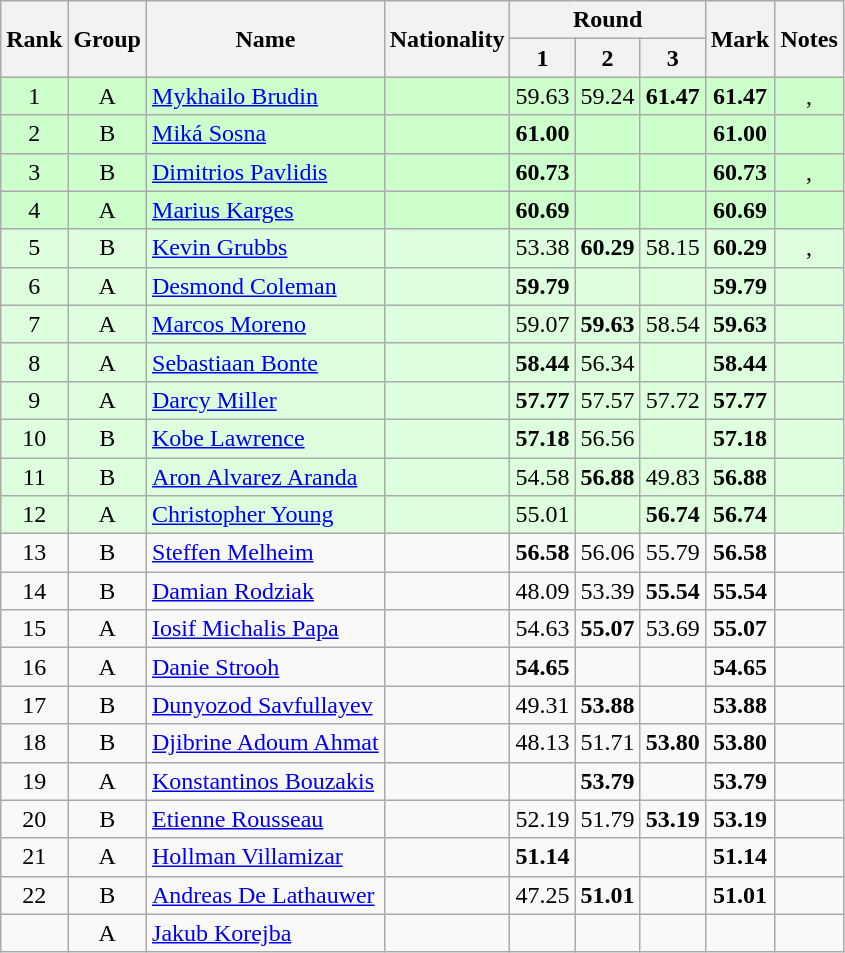<table class="wikitable sortable" style="text-align:center">
<tr>
<th rowspan=2>Rank</th>
<th rowspan=2>Group</th>
<th rowspan=2>Name</th>
<th rowspan=2>Nationality</th>
<th colspan=3>Round</th>
<th rowspan=2>Mark</th>
<th rowspan=2>Notes</th>
</tr>
<tr>
<th>1</th>
<th>2</th>
<th>3</th>
</tr>
<tr bgcolor=ccffcc>
<td>1</td>
<td>A</td>
<td align="left"><a href='#'>Mykhailo Brudin</a></td>
<td align="left"></td>
<td>59.63</td>
<td>59.24</td>
<td><strong>61.47</strong></td>
<td><strong>61.47</strong></td>
<td>, </td>
</tr>
<tr bgcolor=ccffcc>
<td>2</td>
<td>B</td>
<td align="left"><a href='#'>Miká Sosna</a></td>
<td align="left"></td>
<td><strong>61.00</strong></td>
<td></td>
<td></td>
<td><strong>61.00</strong></td>
<td></td>
</tr>
<tr bgcolor=ccffcc>
<td>3</td>
<td>B</td>
<td align="left"><a href='#'>Dimitrios Pavlidis</a></td>
<td align="left"></td>
<td><strong>60.73</strong></td>
<td></td>
<td></td>
<td><strong>60.73</strong></td>
<td>, </td>
</tr>
<tr bgcolor=ccffcc>
<td>4</td>
<td>A</td>
<td align="left"><a href='#'>Marius Karges</a></td>
<td align="left"></td>
<td><strong>60.69</strong></td>
<td></td>
<td></td>
<td><strong>60.69</strong></td>
<td></td>
</tr>
<tr bgcolor="ddffdd">
<td>5</td>
<td>B</td>
<td align="left"><a href='#'>Kevin Grubbs</a></td>
<td align="left"></td>
<td>53.38</td>
<td><strong>60.29</strong></td>
<td>58.15</td>
<td><strong>60.29</strong></td>
<td>, </td>
</tr>
<tr bgcolor="ddffdd">
<td>6</td>
<td>A</td>
<td align="left"><a href='#'>Desmond Coleman</a></td>
<td align="left"></td>
<td><strong>59.79</strong></td>
<td></td>
<td></td>
<td><strong>59.79</strong></td>
<td></td>
</tr>
<tr bgcolor="ddffdd">
<td>7</td>
<td>A</td>
<td align="left"><a href='#'>Marcos Moreno</a></td>
<td align="left"></td>
<td>59.07</td>
<td><strong>59.63</strong></td>
<td>58.54</td>
<td><strong>59.63</strong></td>
<td></td>
</tr>
<tr bgcolor="ddffdd">
<td>8</td>
<td>A</td>
<td align="left"><a href='#'>Sebastiaan Bonte</a></td>
<td align="left"></td>
<td><strong>58.44</strong></td>
<td>56.34</td>
<td></td>
<td><strong>58.44 </strong></td>
<td></td>
</tr>
<tr bgcolor="ddffdd">
<td>9</td>
<td>A</td>
<td align="left"><a href='#'>Darcy Miller</a></td>
<td align="left"></td>
<td><strong>57.77</strong></td>
<td>57.57</td>
<td>57.72</td>
<td><strong>57.77</strong></td>
<td></td>
</tr>
<tr bgcolor="ddffdd">
<td>10</td>
<td>B</td>
<td align="left"><a href='#'>Kobe Lawrence</a></td>
<td align="left"></td>
<td><strong>57.18</strong></td>
<td>56.56</td>
<td></td>
<td><strong>57.18</strong></td>
<td></td>
</tr>
<tr bgcolor="ddffdd">
<td>11</td>
<td>B</td>
<td align="left"><a href='#'>Aron Alvarez Aranda</a></td>
<td align="left"></td>
<td>54.58</td>
<td><strong>56.88</strong></td>
<td>49.83</td>
<td><strong>56.88</strong></td>
<td></td>
</tr>
<tr bgcolor="ddffdd">
<td>12</td>
<td>A</td>
<td align="left"><a href='#'>Christopher Young</a></td>
<td align="left"></td>
<td>55.01</td>
<td></td>
<td><strong>56.74</strong></td>
<td><strong>56.74</strong></td>
<td></td>
</tr>
<tr>
<td>13</td>
<td>B</td>
<td align="left"><a href='#'>Steffen Melheim</a></td>
<td align="left"></td>
<td><strong>56.58</strong></td>
<td>56.06</td>
<td>55.79</td>
<td><strong>56.58</strong></td>
<td></td>
</tr>
<tr>
<td>14</td>
<td>B</td>
<td align="left"><a href='#'>Damian Rodziak</a></td>
<td align="left"></td>
<td>48.09</td>
<td>53.39</td>
<td><strong>55.54</strong></td>
<td><strong>55.54</strong></td>
<td></td>
</tr>
<tr>
<td>15</td>
<td>A</td>
<td align="left"><a href='#'>Iosif Michalis Papa</a></td>
<td align="left"></td>
<td>54.63</td>
<td><strong>55.07</strong></td>
<td>53.69</td>
<td><strong>55.07</strong></td>
<td></td>
</tr>
<tr>
<td>16</td>
<td>A</td>
<td align="left"><a href='#'>Danie Strooh</a></td>
<td align="left"></td>
<td><strong>54.65</strong></td>
<td></td>
<td></td>
<td><strong>54.65</strong></td>
<td></td>
</tr>
<tr>
<td>17</td>
<td>B</td>
<td align="left"><a href='#'>Dunyozod Savfullayev</a></td>
<td align="left"></td>
<td>49.31</td>
<td><strong>53.88</strong></td>
<td></td>
<td><strong>53.88</strong></td>
<td></td>
</tr>
<tr>
<td>18</td>
<td>B</td>
<td align="left"><a href='#'>Djibrine Adoum Ahmat</a></td>
<td align="left"></td>
<td>48.13</td>
<td>51.71</td>
<td><strong>53.80</strong></td>
<td><strong>53.80</strong></td>
<td></td>
</tr>
<tr>
<td>19</td>
<td>A</td>
<td align="left"><a href='#'>Konstantinos Bouzakis</a></td>
<td align="left"></td>
<td></td>
<td><strong>53.79</strong></td>
<td></td>
<td><strong>53.79</strong></td>
<td></td>
</tr>
<tr>
<td>20</td>
<td>B</td>
<td align="left"><a href='#'>Etienne Rousseau</a></td>
<td align="left"></td>
<td>52.19</td>
<td>51.79</td>
<td><strong>53.19</strong></td>
<td><strong>53.19</strong></td>
<td></td>
</tr>
<tr>
<td>21</td>
<td>A</td>
<td align="left"><a href='#'>Hollman Villamizar</a></td>
<td align="left"></td>
<td><strong>51.14</strong></td>
<td></td>
<td></td>
<td><strong>51.14</strong></td>
<td></td>
</tr>
<tr>
<td>22</td>
<td>B</td>
<td align="left"><a href='#'>Andreas De Lathauwer</a></td>
<td align="left"></td>
<td>47.25</td>
<td><strong>51.01</strong></td>
<td></td>
<td><strong>51.01</strong></td>
<td></td>
</tr>
<tr>
<td></td>
<td>A</td>
<td align="left"><a href='#'>Jakub Korejba</a></td>
<td align="left"></td>
<td></td>
<td></td>
<td></td>
<td><strong></strong></td>
<td></td>
</tr>
</table>
